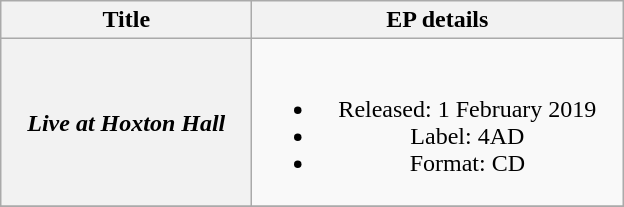<table class="wikitable plainrowheaders" style="text-align:center;">
<tr>
<th scope="col" style="width:10em;">Title</th>
<th scope="col" style="width:15em;">EP details</th>
</tr>
<tr>
<th scope="row"><em>Live at Hoxton Hall</em></th>
<td><br><ul><li>Released: 1 February 2019</li><li>Label: 4AD</li><li>Format: CD</li></ul></td>
</tr>
<tr>
</tr>
</table>
